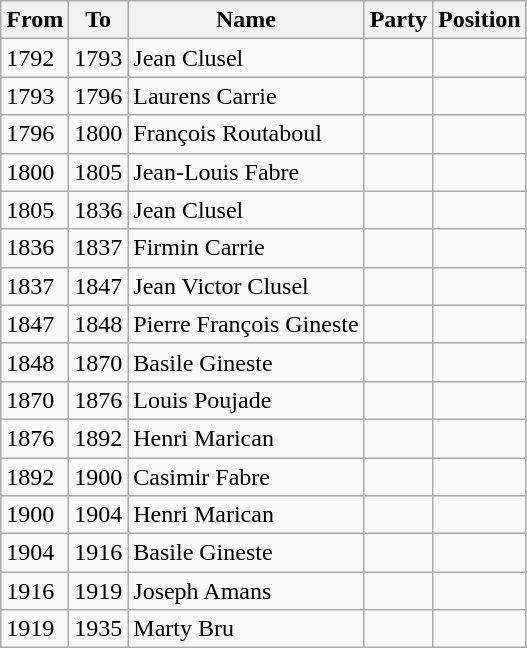<table class="wikitable">
<tr>
<th>From</th>
<th>To</th>
<th>Name</th>
<th>Party</th>
<th>Position</th>
</tr>
<tr>
<td>1792</td>
<td>1793</td>
<td>Jean Clusel</td>
<td></td>
<td></td>
</tr>
<tr>
<td>1793</td>
<td>1796</td>
<td>Laurens Carrie</td>
<td></td>
<td></td>
</tr>
<tr>
<td>1796</td>
<td>1800</td>
<td>François Routaboul</td>
<td></td>
<td></td>
</tr>
<tr>
<td>1800</td>
<td>1805</td>
<td>Jean-Louis Fabre</td>
<td></td>
<td></td>
</tr>
<tr>
<td>1805</td>
<td>1836</td>
<td>Jean Clusel</td>
<td></td>
<td></td>
</tr>
<tr>
<td>1836</td>
<td>1837</td>
<td>Firmin Carrie</td>
<td></td>
<td></td>
</tr>
<tr>
<td>1837</td>
<td>1847</td>
<td>Jean Victor Clusel</td>
<td></td>
<td></td>
</tr>
<tr>
<td>1847</td>
<td>1848</td>
<td>Pierre François Gineste</td>
<td></td>
<td></td>
</tr>
<tr>
<td>1848</td>
<td>1870</td>
<td>Basile Gineste</td>
<td></td>
<td></td>
</tr>
<tr>
<td>1870</td>
<td>1876</td>
<td>Louis Poujade</td>
<td></td>
<td></td>
</tr>
<tr>
<td>1876</td>
<td>1892</td>
<td>Henri Marican</td>
<td></td>
<td></td>
</tr>
<tr>
<td>1892</td>
<td>1900</td>
<td>Casimir Fabre</td>
<td></td>
<td></td>
</tr>
<tr>
<td>1900</td>
<td>1904</td>
<td>Henri Marican</td>
<td></td>
<td></td>
</tr>
<tr>
<td>1904</td>
<td>1916</td>
<td>Basile Gineste</td>
<td></td>
<td></td>
</tr>
<tr>
<td>1916</td>
<td>1919</td>
<td>Joseph Amans</td>
<td></td>
<td></td>
</tr>
<tr>
<td>1919</td>
<td>1935</td>
<td>Marty Bru</td>
<td></td>
<td></td>
</tr>
</table>
